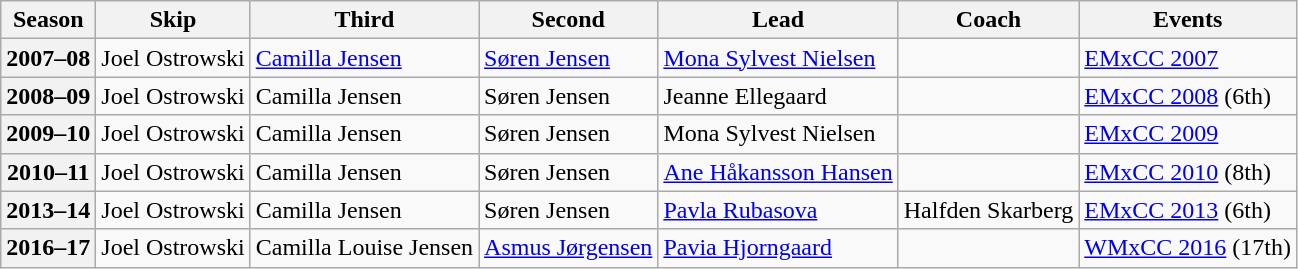<table class="wikitable">
<tr>
<th scope="col">Season</th>
<th scope="col">Skip</th>
<th scope="col">Third</th>
<th scope="col">Second</th>
<th scope="col">Lead</th>
<th scope="col">Coach</th>
<th scope="col">Events</th>
</tr>
<tr>
<th scope="row">2007–08</th>
<td>Joel Ostrowski</td>
<td><a href='#'>Camilla Jensen</a></td>
<td><a href='#'>Søren Jensen</a></td>
<td><a href='#'>Mona Sylvest Nielsen</a></td>
<td></td>
<td><a href='#'>EMxCC 2007</a> </td>
</tr>
<tr>
<th scope="row">2008–09</th>
<td>Joel Ostrowski</td>
<td>Camilla Jensen</td>
<td>Søren Jensen</td>
<td>Jeanne Ellegaard</td>
<td></td>
<td><a href='#'>EMxCC 2008</a> (6th)</td>
</tr>
<tr>
<th scope="row">2009–10</th>
<td>Joel Ostrowski</td>
<td>Camilla Jensen</td>
<td>Søren Jensen</td>
<td>Mona Sylvest Nielsen</td>
<td></td>
<td><a href='#'>EMxCC 2009</a> </td>
</tr>
<tr>
<th scope="row">2010–11</th>
<td>Joel Ostrowski</td>
<td>Camilla Jensen</td>
<td>Søren Jensen</td>
<td><a href='#'>Ane Håkansson Hansen</a></td>
<td></td>
<td><a href='#'>EMxCC 2010</a> (8th)</td>
</tr>
<tr>
<th scope="row">2013–14</th>
<td>Joel Ostrowski</td>
<td>Camilla Jensen</td>
<td>Søren Jensen</td>
<td><a href='#'>Pavla Rubasova</a></td>
<td>Halfden Skarberg</td>
<td><a href='#'>EMxCC 2013</a> (6th)</td>
</tr>
<tr>
<th scope="row">2016–17</th>
<td>Joel Ostrowski</td>
<td>Camilla Louise Jensen</td>
<td><a href='#'>Asmus Jørgensen</a></td>
<td><a href='#'>Pavia Hjorngaard</a></td>
<td></td>
<td><a href='#'>WMxCC 2016</a> (17th)</td>
</tr>
</table>
